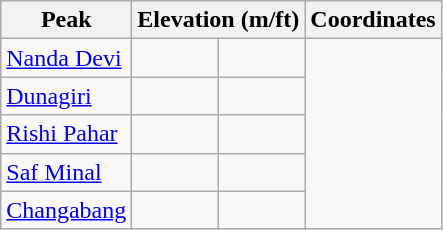<table class="wikitable sortable">
<tr>
<th>Peak</th>
<th colspan=2>Elevation (m/ft)</th>
<th>Coordinates</th>
</tr>
<tr>
<td><a href='#'>Nanda Devi</a></td>
<td></td>
<td></td>
</tr>
<tr>
<td><a href='#'>Dunagiri</a></td>
<td></td>
<td></td>
</tr>
<tr>
<td><a href='#'>Rishi Pahar</a></td>
<td></td>
<td></td>
</tr>
<tr>
<td><a href='#'>Saf Minal</a></td>
<td></td>
<td></td>
</tr>
<tr>
<td><a href='#'>Changabang</a></td>
<td></td>
<td></td>
</tr>
</table>
